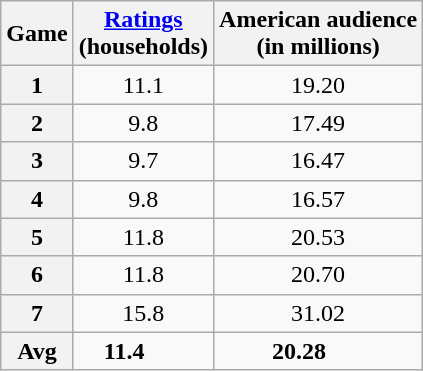<table class="wikitable" style="text-align:center;">
<tr>
<th>Game</th>
<th><a href='#'>Ratings</a><br>(households)</th>
<th>American audience<br>(in millions)</th>
</tr>
<tr>
<th>1</th>
<td>11.1</td>
<td>19.20</td>
</tr>
<tr>
<th>2</th>
<td>9.8</td>
<td>17.49</td>
</tr>
<tr>
<th>3</th>
<td>9.7</td>
<td>16.47</td>
</tr>
<tr>
<th>4</th>
<td>9.8</td>
<td>16.57</td>
</tr>
<tr>
<th>5</th>
<td>11.8</td>
<td>20.53</td>
</tr>
<tr>
<th>6</th>
<td>11.8</td>
<td>20.70</td>
</tr>
<tr>
<th>7</th>
<td>15.8</td>
<td>31.02</td>
</tr>
<tr>
<th>Avg</th>
<td style="padding-right: 1.8em"><strong>11.4</strong></td>
<td style="padding-right: 1.8em"><strong>20.28</strong></td>
</tr>
</table>
